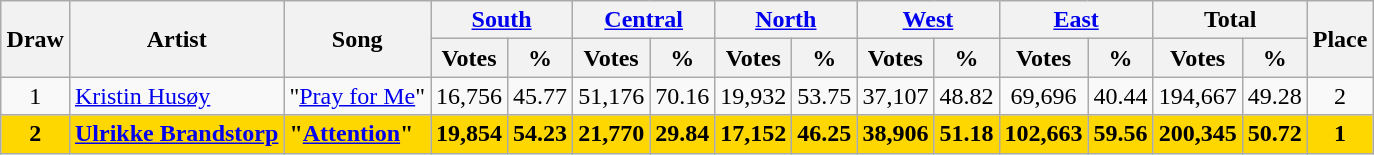<table class="sortable wikitable" style="margin: 1em auto 1em auto; text-align:center;">
<tr>
<th scope="col" rowspan="2">Draw</th>
<th scope="col" rowspan="2">Artist</th>
<th scope="col" rowspan="2">Song</th>
<th scope="col" colspan="2"><a href='#'>South</a></th>
<th scope="col" colspan="2"><a href='#'>Central</a></th>
<th scope="col" colspan="2"><a href='#'>North</a></th>
<th scope="col" colspan="2"><a href='#'>West</a></th>
<th scope="col" colspan="2"><a href='#'>East</a></th>
<th scope="col" colspan="2">Total</th>
<th scope="col" rowspan="2">Place</th>
</tr>
<tr>
<th scope="col">Votes</th>
<th scope="col">%</th>
<th scope="col">Votes</th>
<th scope="col">%</th>
<th scope="col">Votes</th>
<th scope="col">%</th>
<th scope="col">Votes</th>
<th scope="col">%</th>
<th scope="col">Votes</th>
<th scope="col">%</th>
<th scope="col">Votes</th>
<th scope="col">%</th>
</tr>
<tr>
<td>1</td>
<td style="text-align:left;"><a href='#'>Kristin Husøy</a></td>
<td style="text-align:left;">"<a href='#'>Pray for Me</a>"</td>
<td>16,756</td>
<td>45.77</td>
<td>51,176</td>
<td>70.16</td>
<td>19,932</td>
<td>53.75</td>
<td>37,107</td>
<td>48.82</td>
<td>69,696</td>
<td>40.44</td>
<td>194,667</td>
<td>49.28</td>
<td>2</td>
</tr>
<tr style="background: gold; font-weight: bold;">
<td>2</td>
<td style="text-align:left;"><a href='#'>Ulrikke Brandstorp</a></td>
<td style="text-align:left;">"<a href='#'>Attention</a>"</td>
<td>19,854</td>
<td>54.23</td>
<td>21,770</td>
<td>29.84</td>
<td>17,152</td>
<td>46.25</td>
<td>38,906</td>
<td>51.18</td>
<td>102,663</td>
<td>59.56</td>
<td>200,345</td>
<td>50.72</td>
<td>1</td>
</tr>
</table>
